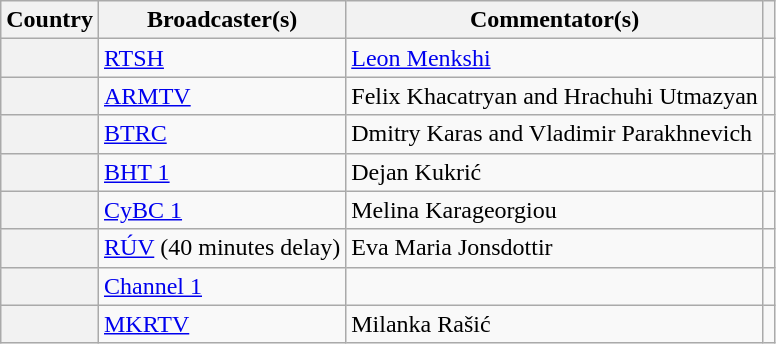<table class="wikitable plainrowheaders">
<tr>
<th scope="col">Country</th>
<th scope="col">Broadcaster(s)</th>
<th scope="col">Commentator(s)</th>
<th scope="col"></th>
</tr>
<tr>
<th scope="row"></th>
<td><a href='#'>RTSH</a></td>
<td><a href='#'>Leon Menkshi</a></td>
<td></td>
</tr>
<tr>
<th scope="row"></th>
<td><a href='#'>ARMTV</a></td>
<td>Felix Khacatryan and Hrachuhi Utmazyan</td>
<td></td>
</tr>
<tr>
<th scope="row"></th>
<td><a href='#'>BTRC</a></td>
<td>Dmitry Karas and Vladimir Parakhnevich</td>
<td></td>
</tr>
<tr>
<th scope="row"></th>
<td><a href='#'>BHT 1</a></td>
<td>Dejan Kukrić</td>
<td></td>
</tr>
<tr>
<th scope="row"></th>
<td><a href='#'>CyBC 1</a></td>
<td>Melina Karageorgiou</td>
<td></td>
</tr>
<tr>
<th scope="row"></th>
<td><a href='#'>RÚV</a> (40 minutes delay)</td>
<td>Eva Maria Jonsdottir</td>
<td></td>
</tr>
<tr>
<th scope="row"></th>
<td><a href='#'>Channel 1</a></td>
<td></td>
<td></td>
</tr>
<tr>
<th scope="row"></th>
<td><a href='#'>MKRTV</a></td>
<td>Milanka Rašić</td>
<td></td>
</tr>
</table>
